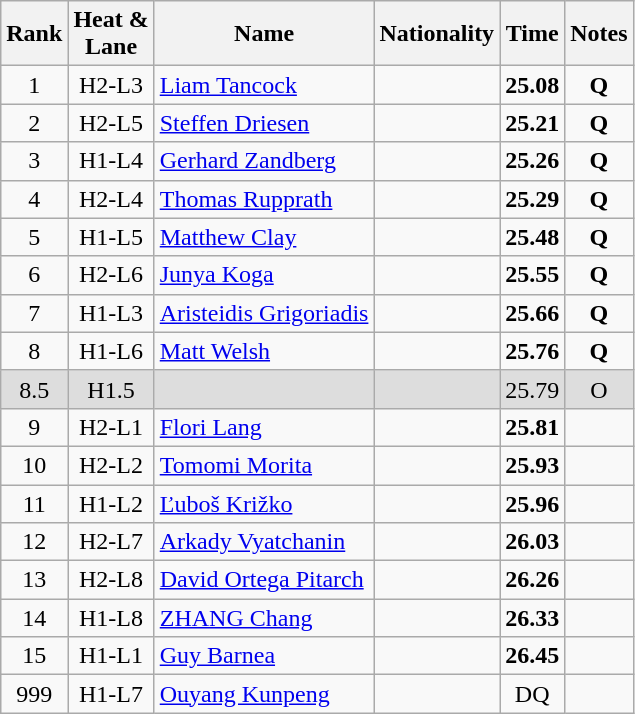<table class="wikitable sortable" style="text-align:center">
<tr>
<th>Rank<br></th>
<th>Heat &<br> Lane</th>
<th>Name</th>
<th>Nationality</th>
<th>Time</th>
<th>Notes</th>
</tr>
<tr>
<td>1</td>
<td>H2-L3</td>
<td align=left><a href='#'>Liam Tancock</a></td>
<td align=left></td>
<td><strong>25.08</strong></td>
<td><strong>Q</strong></td>
</tr>
<tr>
<td>2</td>
<td>H2-L5</td>
<td align=left><a href='#'>Steffen Driesen</a></td>
<td align=left></td>
<td><strong>25.21</strong></td>
<td><strong>Q</strong></td>
</tr>
<tr>
<td>3</td>
<td>H1-L4</td>
<td align=left><a href='#'>Gerhard Zandberg</a></td>
<td align=left></td>
<td><strong>25.26</strong></td>
<td><strong>Q</strong></td>
</tr>
<tr>
<td>4</td>
<td>H2-L4</td>
<td align=left><a href='#'>Thomas Rupprath</a></td>
<td align=left></td>
<td><strong>25.29</strong></td>
<td><strong>Q</strong></td>
</tr>
<tr>
<td>5</td>
<td>H1-L5</td>
<td align=left><a href='#'>Matthew Clay</a></td>
<td align=left></td>
<td><strong>25.48</strong></td>
<td><strong>Q</strong></td>
</tr>
<tr>
<td>6</td>
<td>H2-L6</td>
<td align=left><a href='#'>Junya Koga</a></td>
<td align=left></td>
<td><strong>25.55</strong></td>
<td><strong>Q</strong></td>
</tr>
<tr>
<td>7</td>
<td>H1-L3</td>
<td align=left><a href='#'>Aristeidis Grigoriadis</a></td>
<td align=left></td>
<td><strong>25.66</strong></td>
<td><strong>Q</strong></td>
</tr>
<tr>
<td>8</td>
<td>H1-L6</td>
<td align=left><a href='#'>Matt Welsh</a></td>
<td align=left></td>
<td><strong>25.76</strong></td>
<td><strong>Q</strong></td>
</tr>
<tr style="background:#ddd;">
<td><span>8.5</span></td>
<td><span>H1.5</span></td>
<td></td>
<td></td>
<td><span>25.79</span></td>
<td><span>O</span></td>
</tr>
<tr>
<td>9</td>
<td>H2-L1</td>
<td align=left><a href='#'>Flori Lang</a></td>
<td align=left></td>
<td><strong>25.81</strong></td>
<td></td>
</tr>
<tr>
<td>10</td>
<td>H2-L2</td>
<td align=left><a href='#'>Tomomi Morita</a></td>
<td align=left></td>
<td><strong>25.93</strong></td>
<td></td>
</tr>
<tr>
<td>11</td>
<td>H1-L2</td>
<td align=left><a href='#'>Ľuboš Križko</a></td>
<td align=left></td>
<td><strong>25.96</strong></td>
<td></td>
</tr>
<tr>
<td>12</td>
<td>H2-L7</td>
<td align=left><a href='#'>Arkady Vyatchanin</a></td>
<td align=left></td>
<td><strong>26.03</strong></td>
<td></td>
</tr>
<tr>
<td>13</td>
<td>H2-L8</td>
<td align=left><a href='#'>David Ortega Pitarch</a></td>
<td align=left></td>
<td><strong>26.26</strong></td>
<td></td>
</tr>
<tr>
<td>14</td>
<td>H1-L8</td>
<td align=left><a href='#'>ZHANG Chang</a></td>
<td align=left></td>
<td><strong>26.33</strong></td>
<td></td>
</tr>
<tr>
<td>15</td>
<td>H1-L1</td>
<td align=left><a href='#'>Guy Barnea</a></td>
<td align=left></td>
<td><strong>26.45</strong></td>
<td></td>
</tr>
<tr>
<td><span>999</span></td>
<td>H1-L7</td>
<td align=left><a href='#'>Ouyang Kunpeng</a></td>
<td align=left></td>
<td>DQ</td>
<td></td>
</tr>
</table>
